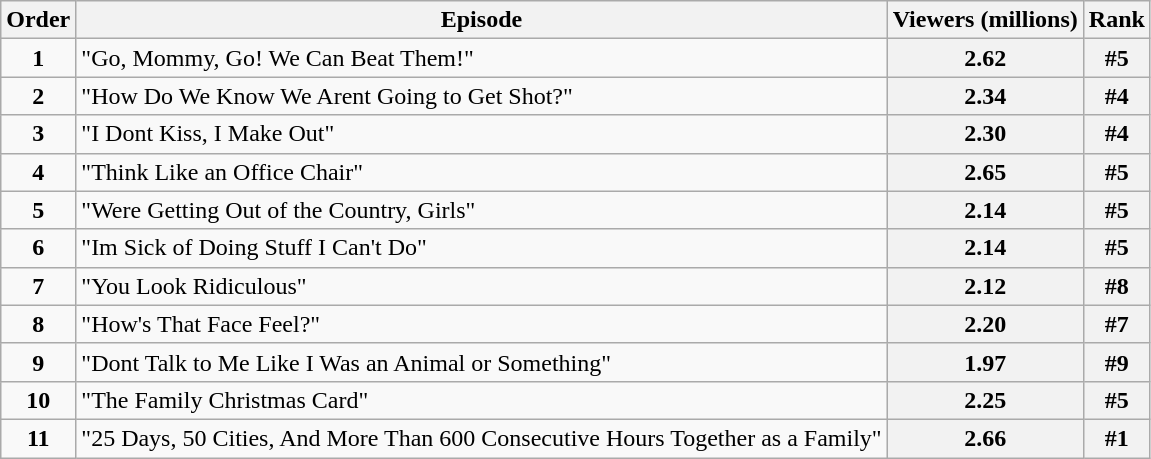<table class="wikitable">
<tr>
<th>Order</th>
<th>Episode</th>
<th>Viewers (millions)</th>
<th>Rank</th>
</tr>
<tr>
<td style="text-align:center"><strong>1</strong></td>
<td>"Go, Mommy, Go! We Can Beat Them!"</td>
<th>2.62</th>
<th>#5</th>
</tr>
<tr>
<td style="text-align:center"><strong>2</strong></td>
<td>"How Do We Know We Arent Going to Get Shot?"</td>
<th>2.34</th>
<th>#4</th>
</tr>
<tr>
<td style="text-align:center"><strong>3</strong></td>
<td>"I Dont Kiss, I Make Out"</td>
<th>2.30</th>
<th>#4</th>
</tr>
<tr>
<td style="text-align:center"><strong>4</strong></td>
<td>"Think Like an Office Chair"</td>
<th>2.65</th>
<th>#5</th>
</tr>
<tr>
<td style="text-align:center"><strong>5</strong></td>
<td>"Were Getting Out of the Country, Girls"</td>
<th>2.14</th>
<th>#5</th>
</tr>
<tr>
<td style="text-align:center"><strong>6</strong></td>
<td>"Im Sick of Doing Stuff I Can't Do"</td>
<th>2.14</th>
<th>#5</th>
</tr>
<tr>
<td style="text-align:center"><strong>7</strong></td>
<td>"You Look Ridiculous"</td>
<th>2.12</th>
<th>#8</th>
</tr>
<tr>
<td style="text-align:center"><strong>8</strong></td>
<td>"How's That Face Feel?"</td>
<th>2.20</th>
<th>#7</th>
</tr>
<tr>
<td style="text-align:center"><strong>9</strong></td>
<td>"Dont Talk to Me Like I Was an Animal or Something"</td>
<th>1.97</th>
<th>#9</th>
</tr>
<tr>
<td style="text-align:center"><strong>10</strong></td>
<td>"The Family Christmas Card"</td>
<th>2.25</th>
<th>#5</th>
</tr>
<tr>
<td style="text-align:center"><strong>11</strong></td>
<td>"25 Days, 50 Cities, And More Than 600 Consecutive Hours Together as a Family"</td>
<th>2.66</th>
<th>#1</th>
</tr>
</table>
